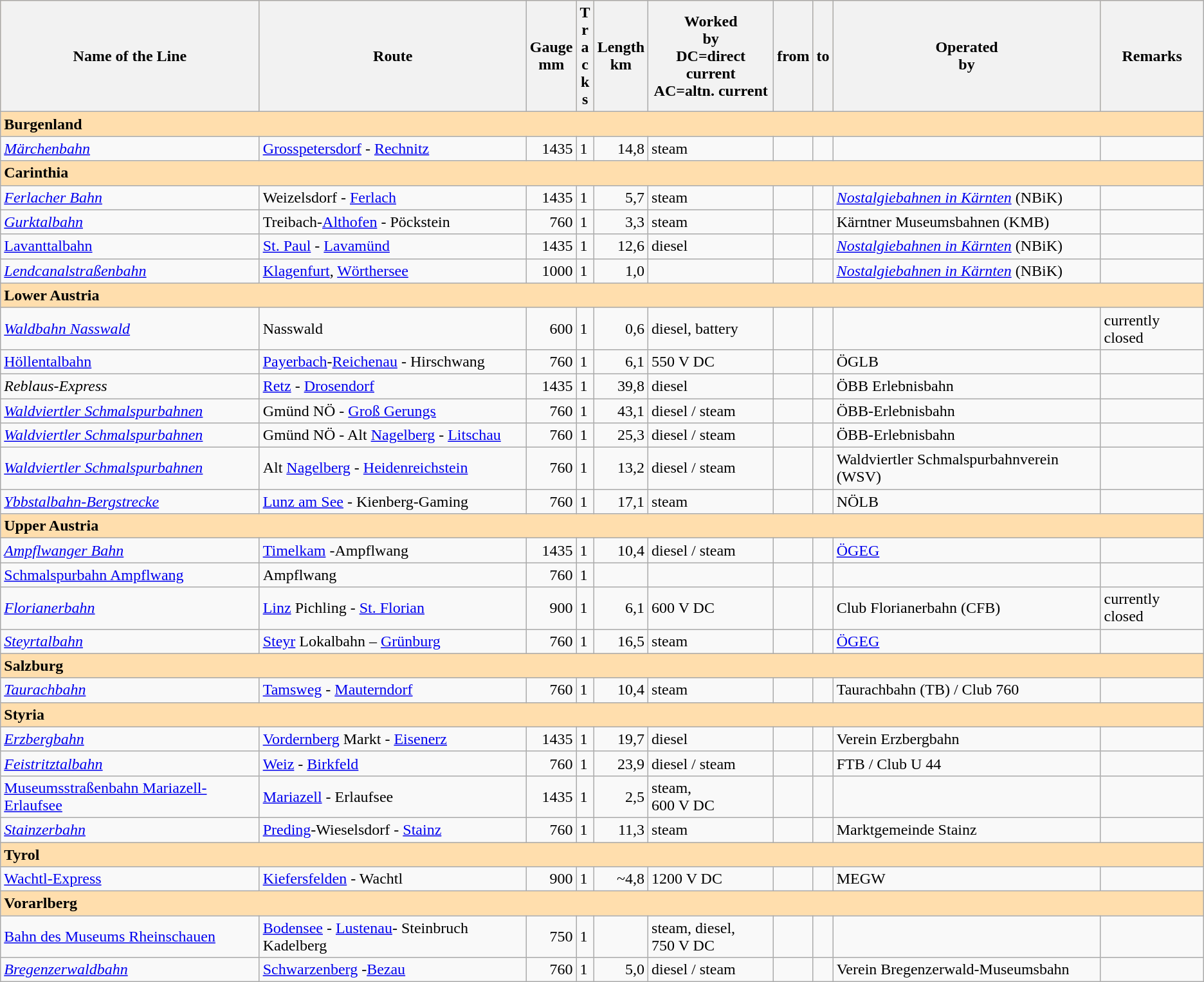<table class="wikitable">
<tr style="background:#ffdead;">
<th>Name of the Line</th>
<th>Route</th>
<th>Gauge<br>mm</th>
<th>T<br>r<br>a<br>c<br>k<br>s</th>
<th>Length<br>km</th>
<th>Worked<br>by<br>DC=direct current<br>AC=altn. current</th>
<th>from</th>
<th>to</th>
<th>Operated<br>by</th>
<th>Remarks</th>
</tr>
<tr>
<td colspan="10" style="background:#ffdead;"><strong>Burgenland </strong></td>
</tr>
<tr>
<td><em><a href='#'>Märchenbahn</a></em></td>
<td><a href='#'>Grosspetersdorf</a> - <a href='#'>Rechnitz</a></td>
<td align=right>1435</td>
<td>1</td>
<td align=right>14,8</td>
<td>steam</td>
<td></td>
<td></td>
<td></td>
<td></td>
</tr>
<tr>
<td colspan="10" style="background:#ffdead;"><strong>Carinthia </strong></td>
</tr>
<tr>
<td><em><a href='#'>Ferlacher Bahn</a></em></td>
<td>Weizelsdorf - <a href='#'>Ferlach</a></td>
<td align=right>1435</td>
<td>1</td>
<td align=right>5,7</td>
<td>steam</td>
<td></td>
<td></td>
<td><em><a href='#'>Nostalgiebahnen in Kärnten</a></em> (NBiK)</td>
<td></td>
</tr>
<tr>
<td><em><a href='#'>Gurktalbahn</a></em></td>
<td>Treibach-<a href='#'>Althofen</a> - Pöckstein</td>
<td align=right>760</td>
<td>1</td>
<td align=right>3,3</td>
<td>steam</td>
<td></td>
<td></td>
<td>Kärntner Museumsbahnen (KMB)</td>
<td></td>
</tr>
<tr>
<td><a href='#'>Lavanttalbahn</a></td>
<td><a href='#'>St. Paul</a> - <a href='#'>Lavamünd</a></td>
<td align=right>1435</td>
<td>1</td>
<td align=right>12,6</td>
<td>diesel</td>
<td></td>
<td></td>
<td><em><a href='#'>Nostalgiebahnen in Kärnten</a></em> (NBiK)</td>
<td></td>
</tr>
<tr>
<td><em><a href='#'>Lendcanalstraßenbahn</a></em></td>
<td><a href='#'>Klagenfurt</a>, <a href='#'>Wörthersee</a></td>
<td align=right>1000</td>
<td>1</td>
<td align=right>1,0</td>
<td></td>
<td></td>
<td></td>
<td><em><a href='#'>Nostalgiebahnen in Kärnten</a></em> (NBiK)</td>
<td></td>
</tr>
<tr>
<td colspan="10" style="background:#ffdead;"><strong>Lower Austria </strong></td>
</tr>
<tr>
<td><em><a href='#'>Waldbahn Nasswald</a></em></td>
<td>Nasswald</td>
<td align=right>600</td>
<td>1</td>
<td align=right>0,6</td>
<td>diesel, battery</td>
<td></td>
<td></td>
<td></td>
<td>currently closed</td>
</tr>
<tr>
<td><a href='#'>Höllentalbahn</a></td>
<td><a href='#'>Payerbach</a>-<a href='#'>Reichenau</a> - Hirschwang</td>
<td align=right>760</td>
<td>1</td>
<td align=right>6,1</td>
<td>550 V DC</td>
<td></td>
<td></td>
<td>ÖGLB</td>
<td></td>
</tr>
<tr>
<td><em>Reblaus-Express</em></td>
<td><a href='#'>Retz</a> - <a href='#'>Drosendorf</a></td>
<td align=right>1435</td>
<td>1</td>
<td align=right>39,8</td>
<td>diesel</td>
<td></td>
<td></td>
<td>ÖBB Erlebnisbahn</td>
<td></td>
</tr>
<tr>
<td><em><a href='#'>Waldviertler Schmalspurbahnen</a></em></td>
<td>Gmünd NÖ - <a href='#'>Groß Gerungs</a></td>
<td align=right>760</td>
<td>1</td>
<td align=right>43,1</td>
<td>diesel / steam</td>
<td></td>
<td></td>
<td>ÖBB-Erlebnisbahn</td>
<td></td>
</tr>
<tr>
<td><em><a href='#'>Waldviertler Schmalspurbahnen</a></em></td>
<td>Gmünd NÖ - Alt <a href='#'>Nagelberg</a> - <a href='#'>Litschau</a></td>
<td align=right>760</td>
<td>1</td>
<td align=right>25,3</td>
<td>diesel / steam</td>
<td></td>
<td></td>
<td>ÖBB-Erlebnisbahn</td>
<td></td>
</tr>
<tr>
<td><em><a href='#'>Waldviertler Schmalspurbahnen</a></em></td>
<td>Alt <a href='#'>Nagelberg</a> - <a href='#'>Heidenreichstein</a></td>
<td align=right>760</td>
<td>1</td>
<td align=right>13,2</td>
<td>diesel / steam</td>
<td></td>
<td></td>
<td>Waldviertler Schmalspurbahnverein (WSV)</td>
<td></td>
</tr>
<tr>
<td><em><a href='#'>Ybbstalbahn-Bergstrecke</a></em></td>
<td><a href='#'>Lunz am See</a> - Kienberg-Gaming</td>
<td align=right>760</td>
<td>1</td>
<td align=right>17,1</td>
<td>steam</td>
<td></td>
<td></td>
<td>NÖLB</td>
<td></td>
</tr>
<tr>
<td colspan="10" style="background:#ffdead;"><strong>Upper Austria </strong></td>
</tr>
<tr>
<td><em><a href='#'>Ampflwanger Bahn</a></em></td>
<td><a href='#'>Timelkam</a> -Ampflwang</td>
<td align=right>1435</td>
<td>1</td>
<td align=right>10,4</td>
<td>diesel / steam</td>
<td></td>
<td></td>
<td><a href='#'>ÖGEG</a></td>
<td></td>
</tr>
<tr>
<td><a href='#'>Schmalspurbahn Ampflwang</a></td>
<td>Ampflwang</td>
<td align=right>760</td>
<td>1</td>
<td align=right></td>
<td></td>
<td></td>
<td></td>
<td></td>
<td></td>
</tr>
<tr>
<td><em><a href='#'>Florianerbahn</a></em></td>
<td><a href='#'>Linz</a> Pichling - <a href='#'>St. Florian</a></td>
<td align=right>900</td>
<td>1</td>
<td align=right>6,1</td>
<td>600 V DC</td>
<td></td>
<td></td>
<td>Club Florianerbahn (CFB)</td>
<td>currently closed</td>
</tr>
<tr>
<td><em><a href='#'>Steyrtalbahn</a></em></td>
<td><a href='#'>Steyr</a> Lokalbahn – <a href='#'>Grünburg</a></td>
<td align=right>760</td>
<td>1</td>
<td align=right>16,5</td>
<td>steam</td>
<td></td>
<td></td>
<td><a href='#'>ÖGEG</a></td>
<td></td>
</tr>
<tr>
<td colspan="10" style="background:#ffdead;"><strong>Salzburg </strong></td>
</tr>
<tr>
<td><em><a href='#'>Taurachbahn</a></em></td>
<td><a href='#'>Tamsweg</a> - <a href='#'>Mauterndorf</a></td>
<td align=right>760</td>
<td>1</td>
<td align=right>10,4</td>
<td>steam</td>
<td></td>
<td></td>
<td>Taurachbahn (TB) / Club 760</td>
<td></td>
</tr>
<tr>
<td colspan="10" style="background:#ffdead;"><strong>Styria </strong></td>
</tr>
<tr>
<td><em><a href='#'>Erzbergbahn</a></em></td>
<td><a href='#'>Vordernberg</a> Markt - <a href='#'>Eisenerz</a></td>
<td align=right>1435</td>
<td>1</td>
<td align=right>19,7</td>
<td>diesel</td>
<td></td>
<td></td>
<td>Verein Erzbergbahn</td>
<td></td>
</tr>
<tr>
<td><em><a href='#'>Feistritztalbahn</a></em></td>
<td><a href='#'>Weiz</a> - <a href='#'>Birkfeld</a></td>
<td align=right>760</td>
<td>1</td>
<td align=right>23,9</td>
<td>diesel / steam</td>
<td></td>
<td></td>
<td>FTB / Club U 44</td>
<td></td>
</tr>
<tr>
<td><a href='#'>Museumsstraßenbahn Mariazell-Erlaufsee</a></td>
<td><a href='#'>Mariazell</a> - Erlaufsee</td>
<td align=right>1435</td>
<td>1</td>
<td align=right>2,5</td>
<td>steam, <br>600 V DC</td>
<td></td>
<td></td>
<td></td>
</tr>
<tr>
<td><em><a href='#'>Stainzerbahn</a></em></td>
<td><a href='#'>Preding</a>-Wieselsdorf - <a href='#'>Stainz</a></td>
<td align=right>760</td>
<td>1</td>
<td align=right>11,3</td>
<td>steam</td>
<td></td>
<td></td>
<td>Marktgemeinde Stainz</td>
<td></td>
</tr>
<tr>
<td colspan="10" style="background:#ffdead;"><strong>Tyrol </strong></td>
</tr>
<tr>
<td><a href='#'>Wachtl-Express</a></td>
<td><a href='#'>Kiefersfelden</a> - Wachtl</td>
<td align=right>900</td>
<td>1</td>
<td align=right>~4,8</td>
<td>1200 V DC</td>
<td></td>
<td></td>
<td>MEGW</td>
<td></td>
</tr>
<tr>
<td colspan="10" style="background:#ffdead;"><strong>Vorarlberg </strong></td>
</tr>
<tr>
<td><a href='#'>Bahn des Museums Rheinschauen</a></td>
<td><a href='#'>Bodensee</a> - <a href='#'>Lustenau</a>- Steinbruch Kadelberg</td>
<td align=right>750</td>
<td>1</td>
<td></td>
<td>steam, diesel, <br>750 V DC</td>
<td></td>
<td></td>
<td></td>
<td></td>
</tr>
<tr>
<td><em><a href='#'>Bregenzerwaldbahn</a></em></td>
<td><a href='#'>Schwarzenberg</a> -<a href='#'>Bezau</a></td>
<td align=right>760</td>
<td>1</td>
<td align=right>5,0</td>
<td>diesel / steam</td>
<td></td>
<td></td>
<td>Verein Bregenzerwald-Museumsbahn</td>
<td></td>
</tr>
</table>
